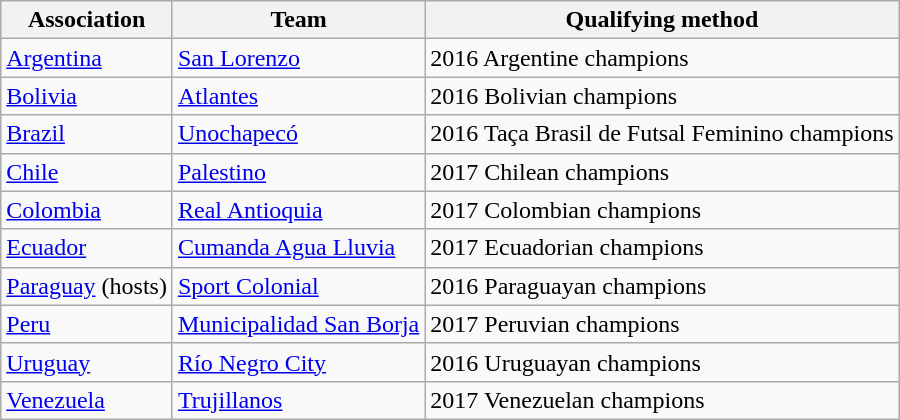<table class="wikitable sortable">
<tr>
<th>Association</th>
<th>Team</th>
<th>Qualifying method</th>
</tr>
<tr>
<td> <a href='#'>Argentina</a></td>
<td><a href='#'>San Lorenzo</a></td>
<td>2016 Argentine champions</td>
</tr>
<tr>
<td> <a href='#'>Bolivia</a></td>
<td><a href='#'>Atlantes</a></td>
<td>2016 Bolivian champions</td>
</tr>
<tr>
<td> <a href='#'>Brazil</a></td>
<td><a href='#'>Unochapecó</a></td>
<td>2016 Taça Brasil de Futsal Feminino champions</td>
</tr>
<tr>
<td> <a href='#'>Chile</a></td>
<td><a href='#'>Palestino</a></td>
<td>2017 Chilean champions</td>
</tr>
<tr>
<td> <a href='#'>Colombia</a></td>
<td><a href='#'>Real Antioquia</a></td>
<td>2017 Colombian champions</td>
</tr>
<tr>
<td> <a href='#'>Ecuador</a></td>
<td><a href='#'>Cumanda Agua Lluvia</a></td>
<td>2017 Ecuadorian champions</td>
</tr>
<tr>
<td> <a href='#'>Paraguay</a> (hosts)</td>
<td><a href='#'>Sport Colonial</a></td>
<td>2016 Paraguayan champions</td>
</tr>
<tr>
<td> <a href='#'>Peru</a></td>
<td><a href='#'>Municipalidad San Borja</a></td>
<td>2017 Peruvian champions</td>
</tr>
<tr>
<td> <a href='#'>Uruguay</a></td>
<td><a href='#'>Río Negro City</a></td>
<td>2016 Uruguayan champions</td>
</tr>
<tr>
<td> <a href='#'>Venezuela</a></td>
<td><a href='#'>Trujillanos</a></td>
<td>2017 Venezuelan champions</td>
</tr>
</table>
